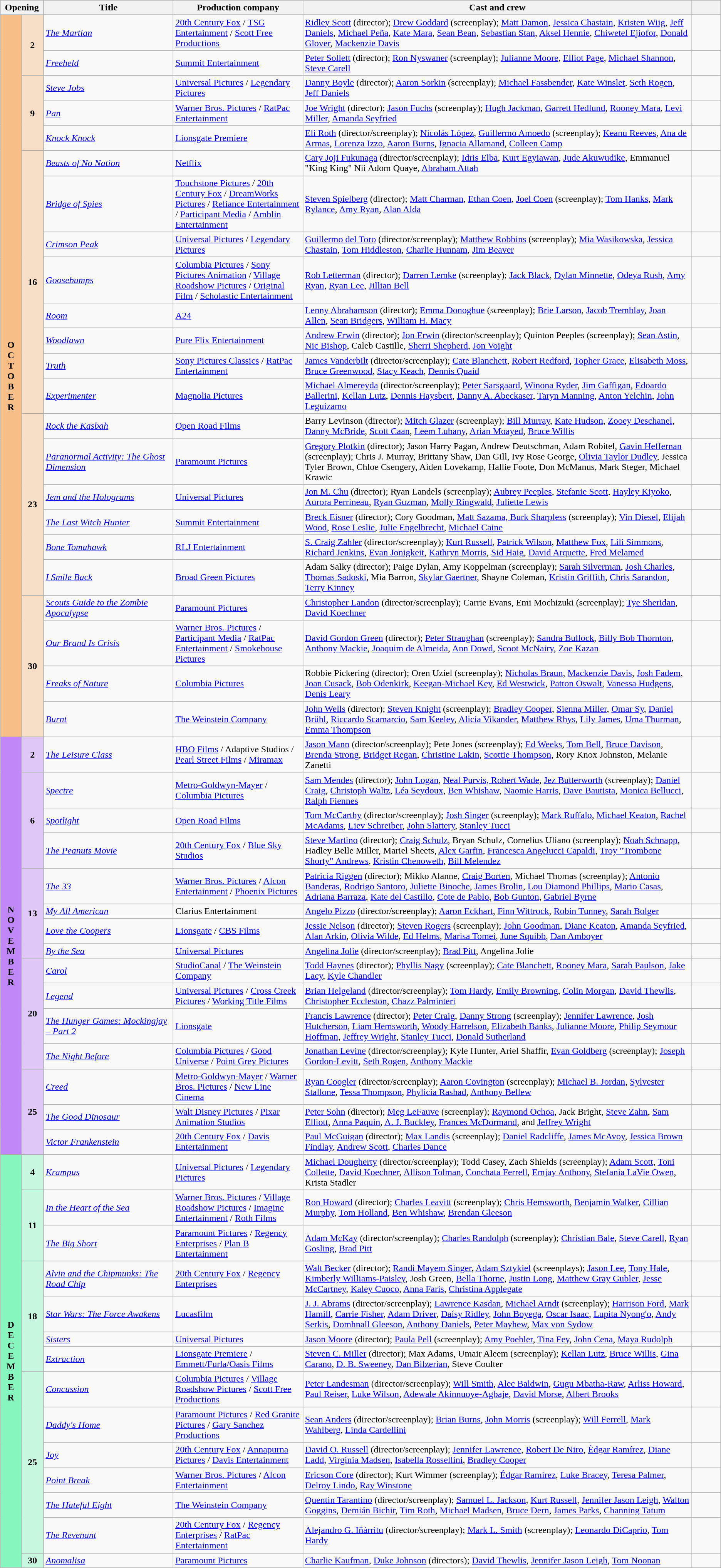<table class="wikitable sortable">
<tr>
<th colspan="2" style="width:6%;">Opening</th>
<th style="width:18%;">Title</th>
<th style="width:18%;">Production company</th>
<th>Cast and crew</th>
<th style="width:4%;"  class="unsortable"></th>
</tr>
<tr>
<th rowspan="23" style="text-align:center; background:#f7bf87">O<br>C<br>T<br>O<br>B<br>E<br>R</th>
<td rowspan="2" style="text-align:center; background:#f7dfc7"><strong>2</strong></td>
<td><em><a href='#'>The Martian</a></em></td>
<td><a href='#'>20th Century Fox</a> / <a href='#'>TSG Entertainment</a> / <a href='#'>Scott Free Productions</a></td>
<td><a href='#'>Ridley Scott</a> (director); <a href='#'>Drew Goddard</a> (screenplay); <a href='#'>Matt Damon</a>, <a href='#'>Jessica Chastain</a>, <a href='#'>Kristen Wiig</a>, <a href='#'>Jeff Daniels</a>, <a href='#'>Michael Peña</a>, <a href='#'>Kate Mara</a>, <a href='#'>Sean Bean</a>, <a href='#'>Sebastian Stan</a>, <a href='#'>Aksel Hennie</a>, <a href='#'>Chiwetel Ejiofor</a>, <a href='#'>Donald Glover</a>, <a href='#'>Mackenzie Davis</a></td>
<td style="text-align:center;"></td>
</tr>
<tr>
<td><em><a href='#'>Freeheld</a></em></td>
<td><a href='#'>Summit Entertainment</a></td>
<td><a href='#'>Peter Sollett</a> (director); <a href='#'>Ron Nyswaner</a> (screenplay); <a href='#'>Julianne Moore</a>, <a href='#'>Elliot Page</a>, <a href='#'>Michael Shannon</a>, <a href='#'>Steve Carell</a></td>
<td style="text-align:center"></td>
</tr>
<tr>
<td rowspan="3" style="text-align:center; background:#f7dfc7"><strong>9</strong></td>
<td><em><a href='#'>Steve Jobs</a></em></td>
<td><a href='#'>Universal Pictures</a> / <a href='#'>Legendary Pictures</a></td>
<td><a href='#'>Danny Boyle</a> (director); <a href='#'>Aaron Sorkin</a> (screenplay); <a href='#'>Michael Fassbender</a>, <a href='#'>Kate Winslet</a>, <a href='#'>Seth Rogen</a>, <a href='#'>Jeff Daniels</a></td>
<td style="text-align:center;"></td>
</tr>
<tr>
<td><em><a href='#'>Pan</a></em></td>
<td><a href='#'>Warner Bros. Pictures</a> / <a href='#'>RatPac Entertainment</a></td>
<td><a href='#'>Joe Wright</a> (director); <a href='#'>Jason Fuchs</a> (screenplay); <a href='#'>Hugh Jackman</a>, <a href='#'>Garrett Hedlund</a>, <a href='#'>Rooney Mara</a>, <a href='#'>Levi Miller</a>, <a href='#'>Amanda Seyfried</a></td>
<td style="text-align:center;"></td>
</tr>
<tr>
<td><em><a href='#'>Knock Knock</a></em></td>
<td><a href='#'>Lionsgate Premiere</a></td>
<td><a href='#'>Eli Roth</a> (director/screenplay); <a href='#'>Nicolás López</a>, <a href='#'>Guillermo Amoedo</a> (screenplay); <a href='#'>Keanu Reeves</a>, <a href='#'>Ana de Armas</a>, <a href='#'>Lorenza Izzo</a>, <a href='#'>Aaron Burns</a>, <a href='#'>Ignacia Allamand</a>, <a href='#'>Colleen Camp</a></td>
<td style="text-align:center;"></td>
</tr>
<tr>
<td rowspan="8" style="text-align:center; background:#f7dfc7"><strong>16</strong></td>
<td><em><a href='#'>Beasts of No Nation</a></em></td>
<td><a href='#'>Netflix</a></td>
<td><a href='#'>Cary Joji Fukunaga</a> (director/screenplay); <a href='#'>Idris Elba</a>, <a href='#'>Kurt Egyiawan</a>, <a href='#'>Jude Akuwudike</a>, Emmanuel "King King" Nii Adom Quaye, <a href='#'>Abraham Attah</a></td>
<td style="text-align:center;"></td>
</tr>
<tr>
<td><em><a href='#'>Bridge of Spies</a></em></td>
<td><a href='#'>Touchstone Pictures</a> / <a href='#'>20th Century Fox</a> / <a href='#'>DreamWorks Pictures</a> / <a href='#'>Reliance Entertainment</a> / <a href='#'>Participant Media</a> / <a href='#'>Amblin Entertainment</a></td>
<td><a href='#'>Steven Spielberg</a> (director); <a href='#'>Matt Charman</a>, <a href='#'>Ethan Coen</a>, <a href='#'>Joel Coen</a> (screenplay); <a href='#'>Tom Hanks</a>, <a href='#'>Mark Rylance</a>, <a href='#'>Amy Ryan</a>, <a href='#'>Alan Alda</a></td>
<td style="text-align:center;"></td>
</tr>
<tr>
<td><em><a href='#'>Crimson Peak</a></em></td>
<td><a href='#'>Universal Pictures</a> / <a href='#'>Legendary Pictures</a></td>
<td><a href='#'>Guillermo del Toro</a> (director/screenplay); <a href='#'>Matthew Robbins</a> (screenplay); <a href='#'>Mia Wasikowska</a>, <a href='#'>Jessica Chastain</a>, <a href='#'>Tom Hiddleston</a>, <a href='#'>Charlie Hunnam</a>, <a href='#'>Jim Beaver</a></td>
<td style="text-align:center;"></td>
</tr>
<tr>
<td><em><a href='#'>Goosebumps</a></em></td>
<td><a href='#'>Columbia Pictures</a> / <a href='#'>Sony Pictures Animation</a> / <a href='#'>Village Roadshow Pictures</a> / <a href='#'>Original Film</a> / <a href='#'>Scholastic Entertainment</a></td>
<td><a href='#'>Rob Letterman</a> (director); <a href='#'>Darren Lemke</a> (screenplay); <a href='#'>Jack Black</a>, <a href='#'>Dylan Minnette</a>, <a href='#'>Odeya Rush</a>, <a href='#'>Amy Ryan</a>, <a href='#'>Ryan Lee</a>, <a href='#'>Jillian Bell</a></td>
<td style="text-align:center;"></td>
</tr>
<tr>
<td><em><a href='#'>Room</a></em></td>
<td><a href='#'>A24</a></td>
<td><a href='#'>Lenny Abrahamson</a> (director); <a href='#'>Emma Donoghue</a> (screenplay); <a href='#'>Brie Larson</a>, <a href='#'>Jacob Tremblay</a>, <a href='#'>Joan Allen</a>, <a href='#'>Sean Bridgers</a>, <a href='#'>William H. Macy</a></td>
<td style="text-align:center;"></td>
</tr>
<tr>
<td><em><a href='#'>Woodlawn</a></em></td>
<td><a href='#'>Pure Flix Entertainment</a></td>
<td><a href='#'>Andrew Erwin</a> (director); <a href='#'>Jon Erwin</a> (director/screenplay); Quinton Peeples (screenplay); <a href='#'>Sean Astin</a>, <a href='#'>Nic Bishop</a>, Caleb Castille, <a href='#'>Sherri Shepherd</a>, <a href='#'>Jon Voight</a></td>
<td style="text-align:center;"></td>
</tr>
<tr>
<td><em><a href='#'>Truth</a></em></td>
<td><a href='#'>Sony Pictures Classics</a> / <a href='#'>RatPac Entertainment</a></td>
<td><a href='#'>James Vanderbilt</a> (director/screenplay); <a href='#'>Cate Blanchett</a>, <a href='#'>Robert Redford</a>, <a href='#'>Topher Grace</a>, <a href='#'>Elisabeth Moss</a>, <a href='#'>Bruce Greenwood</a>, <a href='#'>Stacy Keach</a>, <a href='#'>Dennis Quaid</a></td>
<td style="text-align:center;"></td>
</tr>
<tr>
<td><em><a href='#'>Experimenter</a></em></td>
<td><a href='#'>Magnolia Pictures</a></td>
<td><a href='#'>Michael Almereyda</a> (director/screenplay); <a href='#'>Peter Sarsgaard</a>, <a href='#'>Winona Ryder</a>, <a href='#'>Jim Gaffigan</a>, <a href='#'>Edoardo Ballerini</a>, <a href='#'>Kellan Lutz</a>, <a href='#'>Dennis Haysbert</a>, <a href='#'>Danny A. Abeckaser</a>, <a href='#'>Taryn Manning</a>, <a href='#'>Anton Yelchin</a>, <a href='#'>John Leguizamo</a></td>
<td style="text-align:center;"></td>
</tr>
<tr>
<td rowspan="6" style="text-align:center; background:#f7dfc7"><strong>23</strong></td>
<td><em><a href='#'>Rock the Kasbah</a></em></td>
<td><a href='#'>Open Road Films</a></td>
<td>Barry Levinson (director); <a href='#'>Mitch Glazer</a> (screenplay); <a href='#'>Bill Murray</a>, <a href='#'>Kate Hudson</a>, <a href='#'>Zooey Deschanel</a>, <a href='#'>Danny McBride</a>, <a href='#'>Scott Caan</a>, <a href='#'>Leem Lubany</a>, <a href='#'>Arian Moayed</a>, <a href='#'>Bruce Willis</a></td>
<td style="text-align:center;"></td>
</tr>
<tr>
<td><em><a href='#'>Paranormal Activity: The Ghost Dimension</a></em></td>
<td><a href='#'>Paramount Pictures</a></td>
<td><a href='#'>Gregory Plotkin</a> (director); Jason Harry Pagan, Andrew Deutschman, Adam Robitel, <a href='#'>Gavin Heffernan</a> (screenplay); Chris J. Murray, Brittany Shaw, Dan Gill, Ivy Rose George, <a href='#'>Olivia Taylor Dudley</a>, Jessica Tyler Brown, Chloe Csengery, Aiden Lovekamp, Hallie Foote, Don McManus, Mark Steger, Michael Krawic</td>
<td style="text-align:center;"></td>
</tr>
<tr>
<td><em><a href='#'>Jem and the Holograms</a></em></td>
<td><a href='#'>Universal Pictures</a></td>
<td><a href='#'>Jon M. Chu</a> (director); Ryan Landels (screenplay); <a href='#'>Aubrey Peeples</a>, <a href='#'>Stefanie Scott</a>, <a href='#'>Hayley Kiyoko</a>, <a href='#'>Aurora Perrineau</a>, <a href='#'>Ryan Guzman</a>, <a href='#'>Molly Ringwald</a>, <a href='#'>Juliette Lewis</a></td>
<td style="text-align:center;"></td>
</tr>
<tr>
<td><em><a href='#'>The Last Witch Hunter</a></em></td>
<td><a href='#'>Summit Entertainment</a></td>
<td><a href='#'>Breck Eisner</a> (director); Cory Goodman, <a href='#'>Matt Sazama, Burk Sharpless</a> (screenplay); <a href='#'>Vin Diesel</a>, <a href='#'>Elijah Wood</a>, <a href='#'>Rose Leslie</a>, <a href='#'>Julie Engelbrecht</a>, <a href='#'>Michael Caine</a></td>
<td style="text-align:center;"></td>
</tr>
<tr>
<td><em><a href='#'>Bone Tomahawk</a></em></td>
<td><a href='#'>RLJ Entertainment</a></td>
<td><a href='#'>S. Craig Zahler</a> (director/screenplay); <a href='#'>Kurt Russell</a>, <a href='#'>Patrick Wilson</a>, <a href='#'>Matthew Fox</a>, <a href='#'>Lili Simmons</a>, <a href='#'>Richard Jenkins</a>, <a href='#'>Evan Jonigkeit</a>, <a href='#'>Kathryn Morris</a>, <a href='#'>Sid Haig</a>, <a href='#'>David Arquette</a>, <a href='#'>Fred Melamed</a></td>
<td style="text-align:center;"></td>
</tr>
<tr>
<td><em><a href='#'>I Smile Back</a></em></td>
<td><a href='#'>Broad Green Pictures</a></td>
<td>Adam Salky (director); Paige Dylan, Amy Koppelman (screenplay); <a href='#'>Sarah Silverman</a>, <a href='#'>Josh Charles</a>, <a href='#'>Thomas Sadoski</a>, Mia Barron, <a href='#'>Skylar Gaertner</a>, Shayne Coleman, <a href='#'>Kristin Griffith</a>, <a href='#'>Chris Sarandon</a>, <a href='#'>Terry Kinney</a></td>
<td style="text-align:center;"></td>
</tr>
<tr>
<td rowspan="4" style="text-align:center; background:#f7dfc7"><strong>30</strong></td>
<td><em><a href='#'>Scouts Guide to the Zombie Apocalypse</a></em></td>
<td><a href='#'>Paramount Pictures</a></td>
<td><a href='#'>Christopher Landon</a> (director/screenplay); Carrie Evans, Emi Mochizuki (screenplay); <a href='#'>Tye Sheridan</a>, <a href='#'>David Koechner</a></td>
<td style="text-align:center;"></td>
</tr>
<tr>
<td><em><a href='#'>Our Brand Is Crisis</a></em></td>
<td><a href='#'>Warner Bros. Pictures</a> / <a href='#'>Participant Media</a> / <a href='#'>RatPac Entertainment</a> / <a href='#'>Smokehouse Pictures</a></td>
<td><a href='#'>David Gordon Green</a> (director); <a href='#'>Peter Straughan</a> (screenplay); <a href='#'>Sandra Bullock</a>, <a href='#'>Billy Bob Thornton</a>, <a href='#'>Anthony Mackie</a>, <a href='#'>Joaquim de Almeida</a>, <a href='#'>Ann Dowd</a>, <a href='#'>Scoot McNairy</a>, <a href='#'>Zoe Kazan</a></td>
<td style="text-align:center;"></td>
</tr>
<tr>
<td><em><a href='#'>Freaks of Nature</a></em></td>
<td><a href='#'>Columbia Pictures</a></td>
<td>Robbie Pickering (director); Oren Uziel (screenplay); <a href='#'>Nicholas Braun</a>, <a href='#'>Mackenzie Davis</a>, <a href='#'>Josh Fadem</a>, <a href='#'>Joan Cusack</a>, <a href='#'>Bob Odenkirk</a>, <a href='#'>Keegan-Michael Key</a>, <a href='#'>Ed Westwick</a>, <a href='#'>Patton Oswalt</a>, <a href='#'>Vanessa Hudgens</a>, <a href='#'>Denis Leary</a></td>
<td style="text-align:center"></td>
</tr>
<tr>
<td><em><a href='#'>Burnt</a></em></td>
<td><a href='#'>The Weinstein Company</a></td>
<td><a href='#'>John Wells</a> (director); <a href='#'>Steven Knight</a> (screenplay); <a href='#'>Bradley Cooper</a>, <a href='#'>Sienna Miller</a>, <a href='#'>Omar Sy</a>, <a href='#'>Daniel Brühl</a>, <a href='#'>Riccardo Scamarcio</a>, <a href='#'>Sam Keeley</a>, <a href='#'>Alicia Vikander</a>, <a href='#'>Matthew Rhys</a>, <a href='#'>Lily James</a>, <a href='#'>Uma Thurman</a>, <a href='#'>Emma Thompson</a></td>
<td style="text-align:center;"></td>
</tr>
<tr>
<th rowspan="15" style="text-align:center; background:#bf87f7">N<br>O<br>V<br>E<br>M<br>B<br>E<br>R</th>
<td rowspan="1" style="text-align:center; background:#dfc7f7"><strong>2</strong></td>
<td><em><a href='#'>The Leisure Class</a></em></td>
<td><a href='#'>HBO Films</a> / Adaptive Studios / <a href='#'>Pearl Street Films</a> / <a href='#'>Miramax</a></td>
<td><a href='#'>Jason Mann</a> (director/screenplay); Pete Jones (screenplay); <a href='#'>Ed Weeks</a>, <a href='#'>Tom Bell</a>, <a href='#'>Bruce Davison</a>, <a href='#'>Brenda Strong</a>, <a href='#'>Bridget Regan</a>, <a href='#'>Christine Lakin</a>, <a href='#'>Scottie Thompson</a>, Rory Knox Johnston, Melanie Zanetti</td>
</tr>
<tr>
<td rowspan="3" style="text-align:center; background:#dfc7f7"><strong>6</strong></td>
<td><em><a href='#'>Spectre</a></em></td>
<td><a href='#'>Metro-Goldwyn-Mayer</a> / <a href='#'>Columbia Pictures</a></td>
<td><a href='#'>Sam Mendes</a> (director); <a href='#'>John Logan</a>, <a href='#'>Neal Purvis, Robert Wade</a>, <a href='#'>Jez Butterworth</a> (screenplay); <a href='#'>Daniel Craig</a>, <a href='#'>Christoph Waltz</a>, <a href='#'>Léa Seydoux</a>, <a href='#'>Ben Whishaw</a>, <a href='#'>Naomie Harris</a>, <a href='#'>Dave Bautista</a>, <a href='#'>Monica Bellucci</a>, <a href='#'>Ralph Fiennes</a></td>
<td style="text-align:center;"></td>
</tr>
<tr>
<td><em><a href='#'>Spotlight</a></em></td>
<td><a href='#'>Open Road Films</a></td>
<td><a href='#'>Tom McCarthy</a> (director/screenplay); <a href='#'>Josh Singer</a> (screenplay); <a href='#'>Mark Ruffalo</a>, <a href='#'>Michael Keaton</a>, <a href='#'>Rachel McAdams</a>, <a href='#'>Liev Schreiber</a>, <a href='#'>John Slattery</a>, <a href='#'>Stanley Tucci</a></td>
<td style="text-align:center;"></td>
</tr>
<tr>
<td><em><a href='#'>The Peanuts Movie</a></em></td>
<td><a href='#'>20th Century Fox</a> / <a href='#'>Blue Sky Studios</a></td>
<td><a href='#'>Steve Martino</a> (director); <a href='#'>Craig Schulz</a>, Bryan Schulz, Cornelius Uliano (screenplay); <a href='#'>Noah Schnapp</a>, Hadley Belle Miller, Mariel Sheets, <a href='#'>Alex Garfin</a>, <a href='#'>Francesca Angelucci Capaldi</a>, <a href='#'>Troy "Trombone Shorty" Andrews</a>, <a href='#'>Kristin Chenoweth</a>, <a href='#'>Bill Melendez</a></td>
<td style="text-align:center;"></td>
</tr>
<tr>
<td rowspan="4" style="text-align:center; background:#dfc7f7"><strong>13</strong></td>
<td><em><a href='#'>The 33</a></em></td>
<td><a href='#'>Warner Bros. Pictures</a> / <a href='#'>Alcon Entertainment</a> / <a href='#'>Phoenix Pictures</a></td>
<td><a href='#'>Patricia Riggen</a> (director); Mikko Alanne, <a href='#'>Craig Borten</a>, Michael Thomas (screenplay); <a href='#'>Antonio Banderas</a>, <a href='#'>Rodrigo Santoro</a>, <a href='#'>Juliette Binoche</a>, <a href='#'>James Brolin</a>, <a href='#'>Lou Diamond Phillips</a>, <a href='#'>Mario Casas</a>, <a href='#'>Adriana Barraza</a>, <a href='#'>Kate del Castillo</a>, <a href='#'>Cote de Pablo</a>, <a href='#'>Bob Gunton</a>, <a href='#'>Gabriel Byrne</a></td>
<td style="text-align:center;"></td>
</tr>
<tr>
<td><em><a href='#'>My All American</a></em></td>
<td>Clarius Entertainment</td>
<td><a href='#'>Angelo Pizzo</a> (director/screenplay);  <a href='#'>Aaron Eckhart</a>, <a href='#'>Finn Wittrock</a>, <a href='#'>Robin Tunney</a>, <a href='#'>Sarah Bolger</a></td>
<td style="text-align:center;"></td>
</tr>
<tr>
<td><em><a href='#'>Love the Coopers</a></em></td>
<td><a href='#'>Lionsgate</a> / <a href='#'>CBS Films</a></td>
<td><a href='#'>Jessie Nelson</a> (director); <a href='#'>Steven Rogers</a> (screenplay); <a href='#'>John Goodman</a>, <a href='#'>Diane Keaton</a>, <a href='#'>Amanda Seyfried</a>, <a href='#'>Alan Arkin</a>, <a href='#'>Olivia Wilde</a>, <a href='#'>Ed Helms</a>, <a href='#'>Marisa Tomei</a>, <a href='#'>June Squibb</a>, <a href='#'>Dan Amboyer</a></td>
<td style="text-align:center;"></td>
</tr>
<tr>
<td><em><a href='#'>By the Sea</a></em></td>
<td><a href='#'>Universal Pictures</a></td>
<td><a href='#'>Angelina Jolie</a> (director/screenplay); <a href='#'>Brad Pitt</a>, Angelina Jolie</td>
<td style="text-align:center;"></td>
</tr>
<tr>
<td rowspan="4" style="text-align:center; background:#dfc7f7"><strong>20</strong></td>
<td><em><a href='#'>Carol</a></em></td>
<td><a href='#'>StudioCanal</a> / <a href='#'>The Weinstein Company</a></td>
<td><a href='#'>Todd Haynes</a> (director); <a href='#'>Phyllis Nagy</a> (screenplay); <a href='#'>Cate Blanchett</a>, <a href='#'>Rooney Mara</a>, <a href='#'>Sarah Paulson</a>, <a href='#'>Jake Lacy</a>, <a href='#'>Kyle Chandler</a></td>
<td style="text-align:center;"></td>
</tr>
<tr>
<td><em><a href='#'>Legend</a></em></td>
<td><a href='#'>Universal Pictures</a> / <a href='#'>Cross Creek Pictures</a> / <a href='#'>Working Title Films</a></td>
<td><a href='#'>Brian Helgeland</a> (director/screenplay); <a href='#'>Tom Hardy</a>, <a href='#'>Emily Browning</a>, <a href='#'>Colin Morgan</a>, <a href='#'>David Thewlis</a>, <a href='#'>Christopher Eccleston</a>, <a href='#'>Chazz Palminteri</a></td>
<td style="text-align:center"></td>
</tr>
<tr>
<td><em><a href='#'>The Hunger Games: Mockingjay – Part 2</a></em></td>
<td><a href='#'>Lionsgate</a></td>
<td><a href='#'>Francis Lawrence</a> (director); <a href='#'>Peter Craig</a>, <a href='#'>Danny Strong</a> (screenplay); <a href='#'>Jennifer Lawrence</a>, <a href='#'>Josh Hutcherson</a>, <a href='#'>Liam Hemsworth</a>, <a href='#'>Woody Harrelson</a>, <a href='#'>Elizabeth Banks</a>, <a href='#'>Julianne Moore</a>, <a href='#'>Philip Seymour Hoffman</a>, <a href='#'>Jeffrey Wright</a>, <a href='#'>Stanley Tucci</a>, <a href='#'>Donald Sutherland</a></td>
<td style="text-align:center;"></td>
</tr>
<tr>
<td><em><a href='#'>The Night Before</a></em></td>
<td><a href='#'>Columbia Pictures</a> / <a href='#'>Good Universe</a> / <a href='#'>Point Grey Pictures</a></td>
<td><a href='#'>Jonathan Levine</a> (director/screenplay); Kyle Hunter, Ariel Shaffir, <a href='#'>Evan Goldberg</a> (screenplay); <a href='#'>Joseph Gordon-Levitt</a>, <a href='#'>Seth Rogen</a>, <a href='#'>Anthony Mackie</a></td>
<td style="text-align:center"></td>
</tr>
<tr>
<td rowspan="3" style="text-align:center; background:#dfc7f7"><strong>25</strong></td>
<td><em><a href='#'>Creed</a></em></td>
<td><a href='#'>Metro-Goldwyn-Mayer</a> / <a href='#'>Warner Bros. Pictures</a> / <a href='#'>New Line Cinema</a></td>
<td><a href='#'>Ryan Coogler</a> (director/screenplay); <a href='#'>Aaron Covington</a> (screenplay); <a href='#'>Michael B. Jordan</a>, <a href='#'>Sylvester Stallone</a>, <a href='#'>Tessa Thompson</a>, <a href='#'>Phylicia Rashad</a>, <a href='#'>Anthony Bellew</a></td>
<td style="text-align:center;"></td>
</tr>
<tr>
<td><em><a href='#'>The Good Dinosaur</a></em></td>
<td><a href='#'>Walt Disney Pictures</a> / <a href='#'>Pixar Animation Studios</a></td>
<td><a href='#'>Peter Sohn</a> (director); <a href='#'>Meg LeFauve</a> (screenplay); <a href='#'>Raymond Ochoa</a>, Jack Bright, <a href='#'>Steve Zahn</a>, <a href='#'>Sam Elliott</a>, <a href='#'>Anna Paquin</a>, <a href='#'>A. J. Buckley</a>, <a href='#'>Frances McDormand</a>, and <a href='#'>Jeffrey Wright</a></td>
<td style="text-align:center;"></td>
</tr>
<tr>
<td><em><a href='#'>Victor Frankenstein</a></em></td>
<td><a href='#'>20th Century Fox</a> / <a href='#'>Davis Entertainment</a></td>
<td><a href='#'>Paul McGuigan</a> (director); <a href='#'>Max Landis</a> (screenplay); <a href='#'>Daniel Radcliffe</a>, <a href='#'>James McAvoy</a>, <a href='#'>Jessica Brown Findlay</a>, <a href='#'>Andrew Scott</a>, <a href='#'>Charles Dance</a></td>
<td style="text-align:center;"></td>
</tr>
<tr>
<th rowspan="16" style="text-align:center; background:#87f7bf">D<br>E<br>C<br>E<br>M<br>B<br>E<br>R</th>
<td rowspan="1" style="text-align:center; background:#c7f7df"><strong>4</strong></td>
<td><em><a href='#'>Krampus</a></em></td>
<td><a href='#'>Universal Pictures</a> / <a href='#'>Legendary Pictures</a></td>
<td><a href='#'>Michael Dougherty</a> (director/screenplay); Todd Casey, Zach Shields (screenplay); <a href='#'>Adam Scott</a>, <a href='#'>Toni Collette</a>, <a href='#'>David Koechner</a>, <a href='#'>Allison Tolman</a>, <a href='#'>Conchata Ferrell</a>, <a href='#'>Emjay Anthony</a>, <a href='#'>Stefania LaVie Owen</a>, Krista Stadler</td>
<td style="text-align:center;"></td>
</tr>
<tr>
<td rowspan="2" style="text-align:center; background:#c7f7df"><strong>11</strong></td>
<td><em><a href='#'>In the Heart of the Sea</a></em></td>
<td><a href='#'>Warner Bros. Pictures</a> / <a href='#'>Village Roadshow Pictures</a> / <a href='#'>Imagine Entertainment</a> / <a href='#'>Roth Films</a></td>
<td><a href='#'>Ron Howard</a> (director); <a href='#'>Charles Leavitt</a> (screenplay); <a href='#'>Chris Hemsworth</a>, <a href='#'>Benjamin Walker</a>, <a href='#'>Cillian Murphy</a>, <a href='#'>Tom Holland</a>, <a href='#'>Ben Whishaw</a>, <a href='#'>Brendan Gleeson</a></td>
<td style="text-align:center;"></td>
</tr>
<tr>
<td><em><a href='#'>The Big Short</a></em></td>
<td><a href='#'>Paramount Pictures</a> / <a href='#'>Regency Enterprises</a> / <a href='#'>Plan B Entertainment</a></td>
<td><a href='#'>Adam McKay</a> (director/screenplay); <a href='#'>Charles Randolph</a> (screenplay); <a href='#'>Christian Bale</a>, <a href='#'>Steve Carell</a>, <a href='#'>Ryan Gosling</a>, <a href='#'>Brad Pitt</a></td>
<td style="text-align:center;"></td>
</tr>
<tr>
<td rowspan="4" style="text-align:center; background:#c7f7df"><strong>18</strong></td>
<td><em><a href='#'>Alvin and the Chipmunks: The Road Chip</a></em></td>
<td><a href='#'>20th Century Fox</a> / <a href='#'>Regency Enterprises</a></td>
<td><a href='#'>Walt Becker</a> (director); <a href='#'>Randi Mayem Singer</a>, <a href='#'>Adam Sztykiel</a> (screenplays); <a href='#'>Jason Lee</a>, <a href='#'>Tony Hale</a>, <a href='#'>Kimberly Williams-Paisley</a>, Josh Green, <a href='#'>Bella Thorne</a>, <a href='#'>Justin Long</a>, <a href='#'>Matthew Gray Gubler</a>, <a href='#'>Jesse McCartney</a>, <a href='#'>Kaley Cuoco</a>, <a href='#'>Anna Faris</a>, <a href='#'>Christina Applegate</a></td>
<td style="text-align:center"></td>
</tr>
<tr>
<td><em><a href='#'>Star Wars: The Force Awakens</a></em></td>
<td><a href='#'>Lucasfilm</a></td>
<td><a href='#'>J. J. Abrams</a> (director/screenplay); <a href='#'>Lawrence Kasdan</a>, <a href='#'>Michael Arndt</a> (screenplay); <a href='#'>Harrison Ford</a>, <a href='#'>Mark Hamill</a>, <a href='#'>Carrie Fisher</a>, <a href='#'>Adam Driver</a>, <a href='#'>Daisy Ridley</a>, <a href='#'>John Boyega</a>, <a href='#'>Oscar Isaac</a>, <a href='#'>Lupita Nyong'o</a>, <a href='#'>Andy Serkis</a>, <a href='#'>Domhnall Gleeson</a>, <a href='#'>Anthony Daniels</a>, <a href='#'>Peter Mayhew</a>, <a href='#'>Max von Sydow</a></td>
<td style="text-align:center;"></td>
</tr>
<tr>
<td><em><a href='#'>Sisters</a></em></td>
<td><a href='#'>Universal Pictures</a></td>
<td><a href='#'>Jason Moore</a> (director); <a href='#'>Paula Pell</a> (screenplay); <a href='#'>Amy Poehler</a>, <a href='#'>Tina Fey</a>, <a href='#'>John Cena</a>, <a href='#'>Maya Rudolph</a></td>
<td style="text-align:center"></td>
</tr>
<tr>
<td><em><a href='#'>Extraction</a></em></td>
<td><a href='#'>Lionsgate Premiere</a> / <a href='#'>Emmett/Furla/Oasis Films</a></td>
<td><a href='#'>Steven C. Miller</a> (director); Max Adams, Umair Aleem (screenplay); <a href='#'>Kellan Lutz</a>, <a href='#'>Bruce Willis</a>, <a href='#'>Gina Carano</a>, <a href='#'>D. B. Sweeney</a>, <a href='#'>Dan Bilzerian</a>, Steve Coulter</td>
<td style="text-align:center;"></td>
</tr>
<tr>
<td rowspan="6" style="text-align:center; background:#c7f7df"><strong>25</strong></td>
<td><em><a href='#'>Concussion</a></em></td>
<td><a href='#'>Columbia Pictures</a> / <a href='#'>Village Roadshow Pictures</a> / <a href='#'>Scott Free Productions</a></td>
<td><a href='#'>Peter Landesman</a> (director/screenplay); <a href='#'>Will Smith</a>, <a href='#'>Alec Baldwin</a>, <a href='#'>Gugu Mbatha-Raw</a>, <a href='#'>Arliss Howard</a>, <a href='#'>Paul Reiser</a>, <a href='#'>Luke Wilson</a>, <a href='#'>Adewale Akinnuoye-Agbaje</a>, <a href='#'>David Morse</a>, <a href='#'>Albert Brooks</a></td>
<td style="text-align:center;"></td>
</tr>
<tr>
<td><em><a href='#'>Daddy's Home</a></em></td>
<td><a href='#'>Paramount Pictures</a> / <a href='#'>Red Granite Pictures</a> / <a href='#'>Gary Sanchez Productions</a></td>
<td><a href='#'>Sean Anders</a> (director/screenplay); <a href='#'>Brian Burns</a>, <a href='#'>John Morris</a> (screenplay); <a href='#'>Will Ferrell</a>, <a href='#'>Mark Wahlberg</a>, <a href='#'>Linda Cardellini</a></td>
<td style="text-align:center;"></td>
</tr>
<tr>
<td><em><a href='#'>Joy</a></em></td>
<td><a href='#'>20th Century Fox</a> / <a href='#'>Annapurna Pictures</a> / <a href='#'>Davis Entertainment</a></td>
<td><a href='#'>David O. Russell</a> (director/screenplay); <a href='#'>Jennifer Lawrence</a>, <a href='#'>Robert De Niro</a>, <a href='#'>Édgar Ramírez</a>, <a href='#'>Diane Ladd</a>, <a href='#'>Virginia Madsen</a>, <a href='#'>Isabella Rossellini</a>, <a href='#'>Bradley Cooper</a></td>
<td style="text-align:center;"></td>
</tr>
<tr>
<td><em><a href='#'>Point Break</a></em></td>
<td><a href='#'>Warner Bros. Pictures</a> / <a href='#'>Alcon Entertainment</a></td>
<td><a href='#'>Ericson Core</a> (director); Kurt Wimmer (screenplay); <a href='#'>Édgar Ramírez</a>, <a href='#'>Luke Bracey</a>, <a href='#'>Teresa Palmer</a>, <a href='#'>Delroy Lindo</a>, <a href='#'>Ray Winstone</a></td>
<td style="text-align:center;"></td>
</tr>
<tr>
<td><em><a href='#'>The Hateful Eight</a></em></td>
<td><a href='#'>The Weinstein Company</a></td>
<td><a href='#'>Quentin Tarantino</a> (director/screenplay); <a href='#'>Samuel L. Jackson</a>, <a href='#'>Kurt Russell</a>, <a href='#'>Jennifer Jason Leigh</a>, <a href='#'>Walton Goggins</a>, <a href='#'>Demián Bichir</a>, <a href='#'>Tim Roth</a>, <a href='#'>Michael Madsen</a>, <a href='#'>Bruce Dern</a>, <a href='#'>James Parks</a>, <a href='#'>Channing Tatum</a></td>
<td style="text-align:center;"></td>
</tr>
<tr>
<td><em><a href='#'>The Revenant</a></em></td>
<td><a href='#'>20th Century Fox</a> / <a href='#'>Regency Enterprises</a> / <a href='#'>RatPac Entertainment</a></td>
<td><a href='#'>Alejandro G. Iñárritu</a> (director/screenplay); <a href='#'>Mark L. Smith</a> (screenplay); <a href='#'>Leonardo DiCaprio</a>, <a href='#'>Tom Hardy</a></td>
<td style="text-align:center;"></td>
</tr>
<tr>
<td rowspan="1" style="text-align:center; background:#c7f7df"><strong>30</strong></td>
<td><em><a href='#'>Anomalisa</a></em></td>
<td><a href='#'>Paramount Pictures</a></td>
<td><a href='#'>Charlie Kaufman</a>, <a href='#'>Duke Johnson</a> (directors); <a href='#'>David Thewlis</a>, <a href='#'>Jennifer Jason Leigh</a>, <a href='#'>Tom Noonan</a></td>
<td style="text-align:center"></td>
</tr>
</table>
